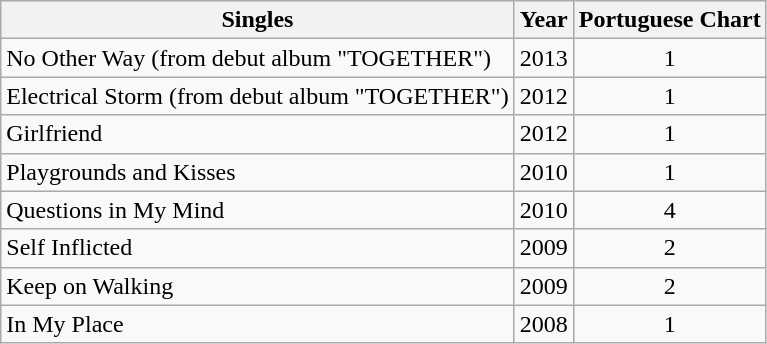<table class="wikitable">
<tr>
<th>Singles</th>
<th>Year</th>
<th>Portuguese Chart</th>
</tr>
<tr>
<td>No Other Way (from debut album "TOGETHER")</td>
<td>2013</td>
<td style="text-align:center;">1</td>
</tr>
<tr>
<td>Electrical Storm (from debut album "TOGETHER")</td>
<td>2012</td>
<td style="text-align:center;">1</td>
</tr>
<tr>
<td>Girlfriend</td>
<td>2012</td>
<td style="text-align:center;">1</td>
</tr>
<tr>
<td>Playgrounds and Kisses</td>
<td>2010</td>
<td style="text-align:center;">1</td>
</tr>
<tr>
<td>Questions in My Mind</td>
<td>2010</td>
<td style="text-align:center;">4</td>
</tr>
<tr>
<td>Self Inflicted</td>
<td>2009</td>
<td style="text-align:center;">2</td>
</tr>
<tr>
<td>Keep on Walking</td>
<td>2009</td>
<td style="text-align:center;">2</td>
</tr>
<tr>
<td>In My Place</td>
<td>2008</td>
<td style="text-align:center;">1</td>
</tr>
</table>
